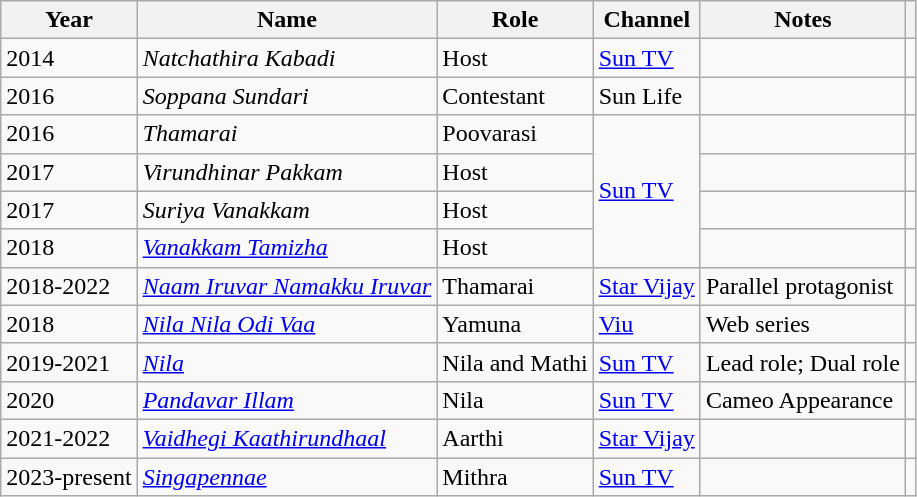<table class="wikitable sortable">
<tr>
<th>Year</th>
<th>Name</th>
<th>Role</th>
<th>Channel</th>
<th>Notes</th>
<th scope="col" class="unsortable"></th>
</tr>
<tr>
<td>2014</td>
<td><em>Natchathira Kabadi</em></td>
<td>Host</td>
<td><a href='#'>Sun TV</a></td>
<td></td>
<td style="text-align:center;"></td>
</tr>
<tr>
<td>2016</td>
<td><em>Soppana Sundari</em></td>
<td>Contestant</td>
<td>Sun Life</td>
<td></td>
<td style="text-align:center;"></td>
</tr>
<tr>
<td>2016</td>
<td><em>Thamarai</em></td>
<td>Poovarasi</td>
<td rowspan="4"><a href='#'>Sun TV</a></td>
<td></td>
<td></td>
</tr>
<tr>
<td>2017</td>
<td><em>Virundhinar Pakkam</em></td>
<td>Host</td>
<td></td>
<td></td>
</tr>
<tr>
<td>2017</td>
<td><em>Suriya Vanakkam</em></td>
<td>Host</td>
<td></td>
<td style="text-align:center;"></td>
</tr>
<tr>
<td>2018</td>
<td><em><a href='#'>Vanakkam Tamizha</a></em></td>
<td>Host</td>
<td></td>
<td style="text-align:center;"></td>
</tr>
<tr>
<td>2018-2022</td>
<td><em><a href='#'>Naam Iruvar Namakku Iruvar</a></em></td>
<td>Thamarai</td>
<td><a href='#'>Star Vijay</a></td>
<td>Parallel protagonist</td>
<td></td>
</tr>
<tr>
<td>2018</td>
<td><em><a href='#'>Nila Nila Odi Vaa</a></em></td>
<td>Yamuna</td>
<td><a href='#'>Viu</a></td>
<td>Web series</td>
<td style="text-align:center;"></td>
</tr>
<tr>
<td>2019-2021</td>
<td><em><a href='#'>Nila</a></em></td>
<td>Nila and Mathi</td>
<td rowspan="1"><a href='#'>Sun TV</a></td>
<td>Lead role; Dual role</td>
<td style="text-align:center;"></td>
</tr>
<tr>
<td>2020</td>
<td><em><a href='#'>Pandavar Illam</a></em></td>
<td>Nila</td>
<td><a href='#'>Sun TV</a></td>
<td>Cameo Appearance</td>
<td style="text-align:center;"></td>
</tr>
<tr>
<td>2021-2022</td>
<td><em><a href='#'>Vaidhegi Kaathirundhaal</a></em></td>
<td>Aarthi</td>
<td><a href='#'>Star Vijay</a></td>
<td></td>
<td></td>
</tr>
<tr>
<td>2023-present</td>
<td><em><a href='#'>Singapennae</a></em></td>
<td>Mithra</td>
<td><a href='#'>Sun TV</a></td>
<td></td>
<td></td>
</tr>
</table>
